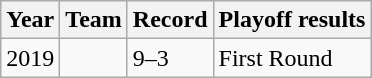<table class="wikitable">
<tr>
<th>Year</th>
<th>Team</th>
<th>Record</th>
<th>Playoff results</th>
</tr>
<tr>
<td>2019</td>
<td></td>
<td>9–3</td>
<td>First Round</td>
</tr>
</table>
